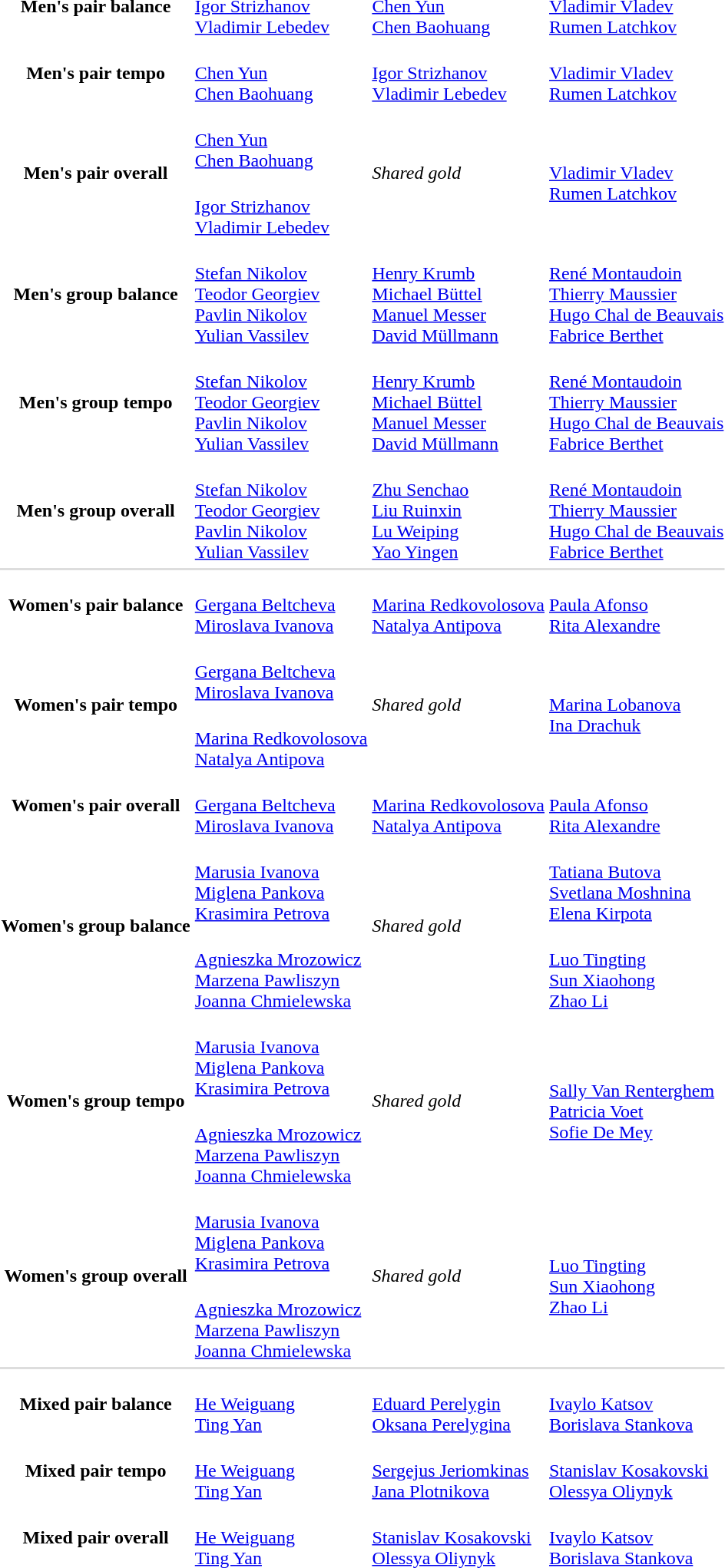<table>
<tr>
<th scope="row">Men's pair balance</th>
<td><br><a href='#'>Igor Strizhanov</a><br><a href='#'>Vladimir Lebedev</a></td>
<td><br><a href='#'>Chen Yun</a><br><a href='#'>Chen Baohuang</a></td>
<td><br><a href='#'>Vladimir Vladev</a><br><a href='#'>Rumen Latchkov</a></td>
</tr>
<tr>
<th scope="row">Men's pair tempo</th>
<td><br><a href='#'>Chen Yun</a><br><a href='#'>Chen Baohuang</a></td>
<td><br><a href='#'>Igor Strizhanov</a><br><a href='#'>Vladimir Lebedev</a></td>
<td><br><a href='#'>Vladimir Vladev</a><br><a href='#'>Rumen Latchkov</a></td>
</tr>
<tr>
<th scope="row" rowspan="2">Men's pair overall</th>
<td><br><a href='#'>Chen Yun</a><br><a href='#'>Chen Baohuang</a></td>
<td rowspan="2"><em>Shared gold</em></td>
<td rowspan="2"><br><a href='#'>Vladimir Vladev</a><br><a href='#'>Rumen Latchkov</a></td>
</tr>
<tr>
<td><br><a href='#'>Igor Strizhanov</a><br><a href='#'>Vladimir Lebedev</a></td>
</tr>
<tr>
<th scope="row">Men's group balance</th>
<td><br><a href='#'>Stefan Nikolov</a><br><a href='#'>Teodor Georgiev</a><br><a href='#'>Pavlin Nikolov</a><br><a href='#'>Yulian Vassilev</a></td>
<td><br><a href='#'>Henry Krumb</a><br><a href='#'>Michael Büttel</a><br><a href='#'>Manuel Messer</a><br><a href='#'>David Müllmann</a></td>
<td><br><a href='#'>René Montaudoin</a><br><a href='#'>Thierry Maussier</a><br><a href='#'>Hugo Chal de Beauvais</a><br><a href='#'>Fabrice Berthet</a></td>
</tr>
<tr>
<th scope="row">Men's group tempo</th>
<td><br><a href='#'>Stefan Nikolov</a><br><a href='#'>Teodor Georgiev</a><br><a href='#'>Pavlin Nikolov</a><br><a href='#'>Yulian Vassilev</a></td>
<td><br><a href='#'>Henry Krumb</a><br><a href='#'>Michael Büttel</a><br><a href='#'>Manuel Messer</a><br><a href='#'>David Müllmann</a></td>
<td><br><a href='#'>René Montaudoin</a><br><a href='#'>Thierry Maussier</a><br><a href='#'>Hugo Chal de Beauvais</a><br><a href='#'>Fabrice Berthet</a></td>
</tr>
<tr>
<th scope="row">Men's group overall</th>
<td><br><a href='#'>Stefan Nikolov</a><br><a href='#'>Teodor Georgiev</a><br><a href='#'>Pavlin Nikolov</a><br><a href='#'>Yulian Vassilev</a></td>
<td><br><a href='#'>Zhu Senchao</a><br><a href='#'>Liu Ruinxin</a><br><a href='#'>Lu Weiping</a><br><a href='#'>Yao Yingen</a></td>
<td><br><a href='#'>René Montaudoin</a><br><a href='#'>Thierry Maussier</a><br><a href='#'>Hugo Chal de Beauvais</a><br><a href='#'>Fabrice Berthet</a></td>
</tr>
<tr>
</tr>
<tr bgcolor=#DDDDDD>
<td colspan=4></td>
</tr>
<tr>
<th scope="row">Women's pair balance</th>
<td><br><a href='#'>Gergana Beltcheva</a><br><a href='#'>Miroslava Ivanova</a></td>
<td><br><a href='#'>Marina Redkovolosova</a><br><a href='#'>Natalya Antipova</a></td>
<td><br><a href='#'>Paula Afonso</a><br><a href='#'>Rita Alexandre</a></td>
</tr>
<tr>
<th scope="row" rowspan="2">Women's pair tempo</th>
<td><br><a href='#'>Gergana Beltcheva</a><br><a href='#'>Miroslava Ivanova</a></td>
<td rowspan="2"><em>Shared gold</em></td>
<td rowspan="2"><br><a href='#'>Marina Lobanova</a><br><a href='#'>Ina Drachuk</a></td>
</tr>
<tr>
<td><br><a href='#'>Marina Redkovolosova</a><br><a href='#'>Natalya Antipova</a></td>
</tr>
<tr>
<th scope="row">Women's pair overall</th>
<td><br><a href='#'>Gergana Beltcheva</a><br><a href='#'>Miroslava Ivanova</a></td>
<td><br><a href='#'>Marina Redkovolosova</a><br><a href='#'>Natalya Antipova</a></td>
<td><br><a href='#'>Paula Afonso</a><br><a href='#'>Rita Alexandre</a></td>
</tr>
<tr>
<th scope="row" rowspan="2">Women's group balance</th>
<td><br><a href='#'>Marusia Ivanova</a><br><a href='#'>Miglena Pankova</a><br><a href='#'>Krasimira Petrova</a></td>
<td rowspan="2"><em>Shared gold</em></td>
<td><br><a href='#'>Tatiana Butova</a><br><a href='#'>Svetlana Moshnina</a><br><a href='#'>Elena Kirpota</a></td>
</tr>
<tr>
<td><br><a href='#'>Agnieszka Mrozowicz</a><br><a href='#'>Marzena Pawliszyn</a><br><a href='#'>Joanna Chmielewska</a></td>
<td><br><a href='#'>Luo Tingting</a><br><a href='#'>Sun Xiaohong</a><br><a href='#'>Zhao Li</a></td>
</tr>
<tr>
<th scope="row" rowspan="2">Women's group tempo</th>
<td><br><a href='#'>Marusia Ivanova</a><br><a href='#'>Miglena Pankova</a><br><a href='#'>Krasimira Petrova</a></td>
<td rowspan="2"><em>Shared gold</em></td>
<td rowspan="2"><br><a href='#'>Sally Van Renterghem</a><br><a href='#'>Patricia Voet</a><br><a href='#'>Sofie De Mey</a></td>
</tr>
<tr>
<td><br><a href='#'>Agnieszka Mrozowicz</a><br><a href='#'>Marzena Pawliszyn</a><br><a href='#'>Joanna Chmielewska</a></td>
</tr>
<tr>
<th scope="row" rowspan="2">Women's group overall</th>
<td><br><a href='#'>Marusia Ivanova</a><br><a href='#'>Miglena Pankova</a><br><a href='#'>Krasimira Petrova</a></td>
<td rowspan="2"><em>Shared gold</em></td>
<td rowspan="2"><br><a href='#'>Luo Tingting</a><br><a href='#'>Sun Xiaohong</a><br><a href='#'>Zhao Li</a></td>
</tr>
<tr>
<td><br><a href='#'>Agnieszka Mrozowicz</a><br><a href='#'>Marzena Pawliszyn</a><br><a href='#'>Joanna Chmielewska</a></td>
</tr>
<tr>
</tr>
<tr bgcolor=#DDDDDD>
<td colspan=4></td>
</tr>
<tr>
<th scope="row">Mixed pair balance</th>
<td><br><a href='#'>He Weiguang</a><br><a href='#'>Ting Yan</a></td>
<td><br><a href='#'>Eduard Perelygin</a><br><a href='#'>Oksana Perelygina</a></td>
<td><br><a href='#'>Ivaylo Katsov</a><br><a href='#'>Borislava Stankova</a></td>
</tr>
<tr>
<th scope="row">Mixed pair tempo</th>
<td><br><a href='#'>He Weiguang</a><br><a href='#'>Ting Yan</a></td>
<td><br><a href='#'>Sergejus Jeriomkinas</a><br><a href='#'>Jana Plotnikova</a></td>
<td><br><a href='#'>Stanislav Kosakovski</a><br><a href='#'>Olessya Oliynyk</a></td>
</tr>
<tr>
<th scope="row">Mixed pair overall</th>
<td><br><a href='#'>He Weiguang</a><br><a href='#'>Ting Yan</a></td>
<td><br><a href='#'>Stanislav Kosakovski</a><br><a href='#'>Olessya Oliynyk</a></td>
<td><br><a href='#'>Ivaylo Katsov</a><br><a href='#'>Borislava Stankova</a></td>
</tr>
</table>
